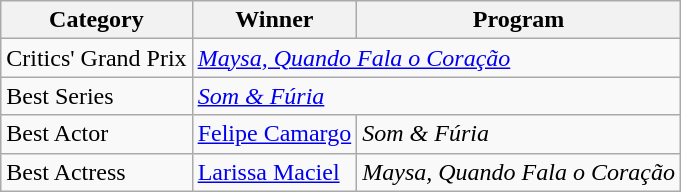<table class="wikitable">
<tr>
<th>Category</th>
<th>Winner</th>
<th>Program</th>
</tr>
<tr>
<td>Critics' Grand Prix</td>
<td colspan="2"><em><a href='#'>Maysa, Quando Fala o Coração</a></em></td>
</tr>
<tr>
<td>Best Series</td>
<td colspan="2"><em><a href='#'>Som & Fúria</a></em></td>
</tr>
<tr>
<td>Best Actor</td>
<td><a href='#'>Felipe Camargo</a></td>
<td><em>Som & Fúria</em></td>
</tr>
<tr>
<td>Best Actress</td>
<td><a href='#'>Larissa Maciel</a></td>
<td><em>Maysa, Quando Fala o  Coração</em></td>
</tr>
</table>
